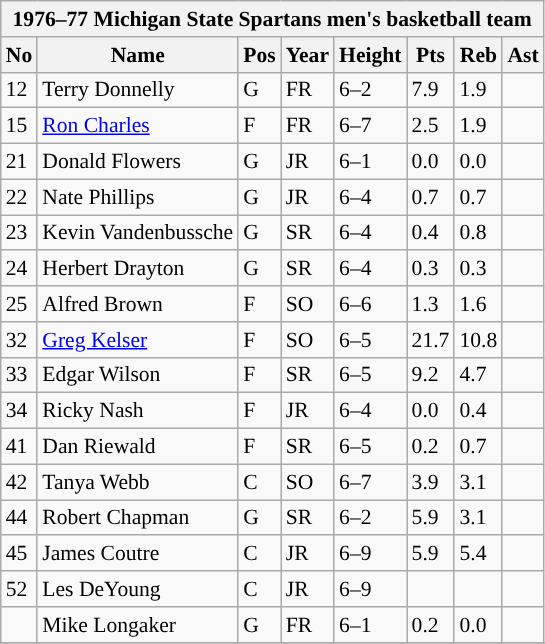<table class="wikitable sortable" style="font-size: 90%" |->
<tr>
<th colspan=9 style=>1976–77 Michigan State Spartans men's basketball team</th>
</tr>
<tr>
<th style="background:#">No</th>
<th style="background:#">Name</th>
<th style="background:#">Pos</th>
<th style="background:#">Year</th>
<th style="background:#">Height</th>
<th style="background:#">Pts</th>
<th style="background:#">Reb</th>
<th style="background:#">Ast</th>
</tr>
<tr>
<td>12</td>
<td>Terry Donnelly</td>
<td>G</td>
<td>FR</td>
<td>6–2</td>
<td>7.9</td>
<td>1.9</td>
<td></td>
</tr>
<tr>
<td>15</td>
<td><a href='#'>Ron Charles</a></td>
<td>F</td>
<td>FR</td>
<td>6–7</td>
<td>2.5</td>
<td>1.9</td>
<td></td>
</tr>
<tr>
<td>21</td>
<td>Donald Flowers</td>
<td>G</td>
<td>JR</td>
<td>6–1</td>
<td>0.0</td>
<td>0.0</td>
<td></td>
</tr>
<tr>
<td>22</td>
<td>Nate Phillips</td>
<td>G</td>
<td>JR</td>
<td>6–4</td>
<td>0.7</td>
<td>0.7</td>
<td></td>
</tr>
<tr>
<td>23</td>
<td>Kevin Vandenbussche</td>
<td>G</td>
<td>SR</td>
<td>6–4</td>
<td>0.4</td>
<td>0.8</td>
<td></td>
</tr>
<tr>
<td>24</td>
<td>Herbert Drayton</td>
<td>G</td>
<td>SR</td>
<td>6–4</td>
<td>0.3</td>
<td>0.3</td>
<td></td>
</tr>
<tr>
<td>25</td>
<td>Alfred Brown</td>
<td>F</td>
<td>SO</td>
<td>6–6</td>
<td>1.3</td>
<td>1.6</td>
<td></td>
</tr>
<tr>
<td>32</td>
<td><a href='#'>Greg Kelser</a></td>
<td>F</td>
<td>SO</td>
<td>6–5</td>
<td>21.7</td>
<td>10.8</td>
<td></td>
</tr>
<tr>
<td>33</td>
<td>Edgar Wilson</td>
<td>F</td>
<td>SR</td>
<td>6–5</td>
<td>9.2</td>
<td>4.7</td>
<td></td>
</tr>
<tr>
<td>34</td>
<td>Ricky Nash</td>
<td>F</td>
<td>JR</td>
<td>6–4</td>
<td>0.0</td>
<td>0.4</td>
<td></td>
</tr>
<tr>
<td>41</td>
<td>Dan Riewald</td>
<td>F</td>
<td>SR</td>
<td>6–5</td>
<td>0.2</td>
<td>0.7</td>
<td></td>
</tr>
<tr>
<td>42</td>
<td>Tanya Webb</td>
<td>C</td>
<td>SO</td>
<td>6–7</td>
<td>3.9</td>
<td>3.1</td>
<td></td>
</tr>
<tr>
<td>44</td>
<td>Robert Chapman</td>
<td>G</td>
<td>SR</td>
<td>6–2</td>
<td>5.9</td>
<td>3.1</td>
<td></td>
</tr>
<tr>
<td>45</td>
<td>James Coutre</td>
<td>C</td>
<td>JR</td>
<td>6–9</td>
<td>5.9</td>
<td>5.4</td>
<td></td>
</tr>
<tr>
<td>52</td>
<td>Les DeYoung</td>
<td>C</td>
<td>JR</td>
<td>6–9</td>
<td></td>
<td></td>
<td></td>
</tr>
<tr>
<td></td>
<td>Mike Longaker</td>
<td>G</td>
<td>FR</td>
<td>6–1</td>
<td>0.2</td>
<td>0.0</td>
<td></td>
</tr>
<tr>
</tr>
<tr>
</tr>
</table>
